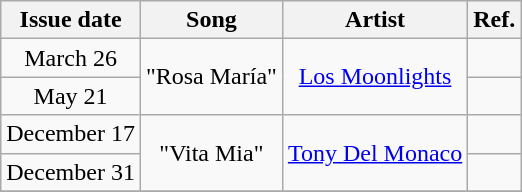<table class="wikitable">
<tr>
<th>Issue date</th>
<th>Song</th>
<th>Artist</th>
<th>Ref.</th>
</tr>
<tr>
<td align="center">March 26</td>
<td align="center" rowspan=2>"Rosa María"</td>
<td align="center" rowspan=2><a href='#'>Los Moonlights</a></td>
<td align="center"></td>
</tr>
<tr>
<td align="center">May 21</td>
<td align="center"></td>
</tr>
<tr>
<td align="center">December 17</td>
<td align="center" rowspan=2>"Vita Mia"</td>
<td align="center" rowspan=2><a href='#'>Tony Del Monaco</a></td>
<td align="center"></td>
</tr>
<tr>
<td align="center">December 31</td>
<td align="center"></td>
</tr>
<tr>
</tr>
</table>
